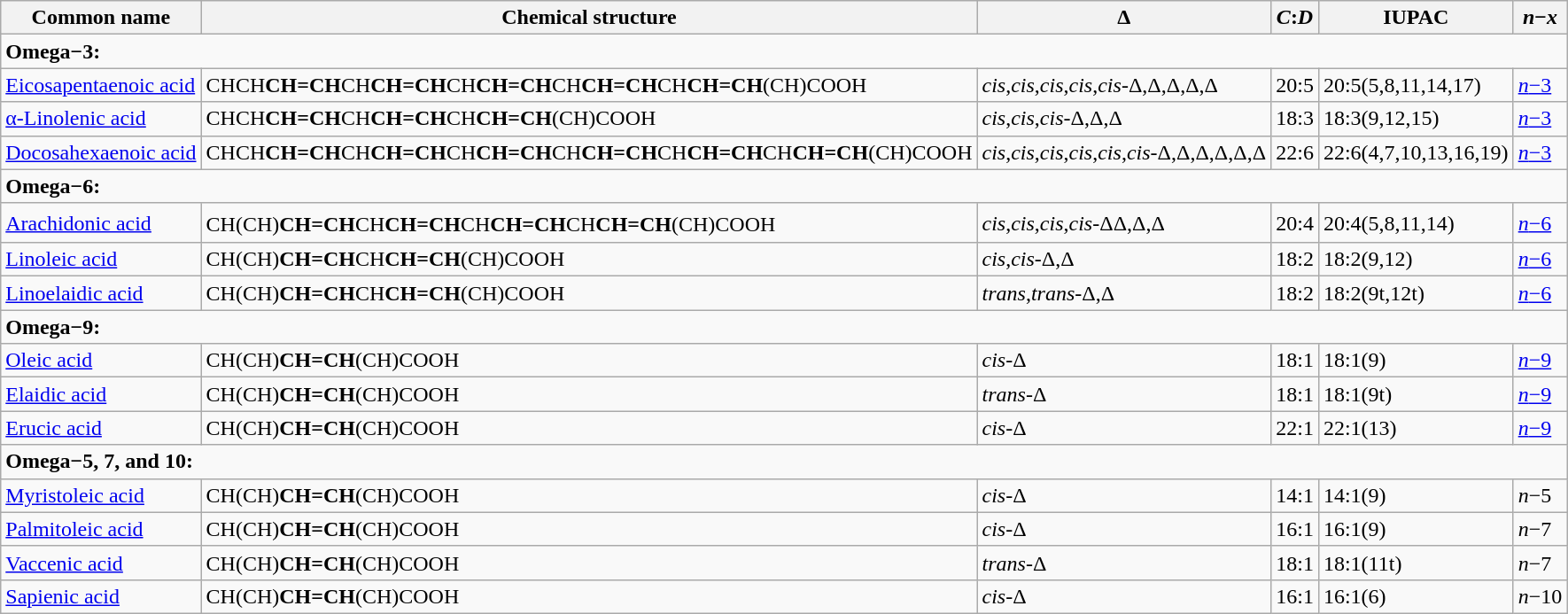<table class="wikitable">
<tr>
<th>Common name</th>
<th>Chemical structure</th>
<th>Δ</th>
<th><em>C</em>:<em>D</em></th>
<th>IUPAC</th>
<th><em>n</em>−<em>x</em></th>
</tr>
<tr>
<td colspan="6"><strong>Omega−3:</strong></td>
</tr>
<tr>
<td><a href='#'>Eicosapentaenoic acid</a></td>
<td>CHCH<strong>CH=CH</strong>CH<strong>CH=CH</strong>CH<strong>CH=CH</strong>CH<strong>CH=CH</strong>CH<strong>CH=CH</strong>(CH)COOH</td>
<td><em>cis</em>,<em>cis</em>,<em>cis</em>,<em>cis</em>,<em>cis</em>-Δ,Δ,Δ,Δ,Δ</td>
<td>20:5</td>
<td>20:5(5,8,11,14,17)</td>
<td><a href='#'><em>n</em>−3</a></td>
</tr>
<tr>
<td><a href='#'>α-Linolenic acid</a></td>
<td>CHCH<strong>CH=CH</strong>CH<strong>CH=CH</strong>CH<strong>CH=CH</strong>(CH)COOH</td>
<td><em>cis</em>,<em>cis</em>,<em>cis</em>-Δ,Δ,Δ</td>
<td>18:3</td>
<td>18:3(9,12,15)</td>
<td><a href='#'><em>n</em>−3</a></td>
</tr>
<tr>
<td><a href='#'>Docosahexaenoic acid</a></td>
<td>CHCH<strong>CH=CH</strong>CH<strong>CH=CH</strong>CH<strong>CH=CH</strong>CH<strong>CH=CH</strong>CH<strong>CH=CH</strong>CH<strong>CH=CH</strong>(CH)COOH</td>
<td><em>cis</em>,<em>cis</em>,<em>cis</em>,<em>cis</em>,<em>cis</em>,<em>cis</em>-Δ,Δ,Δ,Δ,Δ,Δ</td>
<td>22:6</td>
<td>22:6(4,7,10,13,16,19)</td>
<td><a href='#'><em>n</em>−3</a></td>
</tr>
<tr>
<td colspan="6"><strong>Omega−6:</strong></td>
</tr>
<tr>
<td><a href='#'>Arachidonic acid</a></td>
<td>CH(CH)<strong>CH=CH</strong>CH<strong>CH=CH</strong>CH<strong>CH=CH</strong>CH<strong>CH=CH</strong>(CH)COOH<sup></sup></td>
<td><em>cis</em>,<em>cis</em>,<em>cis</em>,<em>cis</em>-ΔΔ,Δ,Δ</td>
<td>20:4</td>
<td>20:4(5,8,11,14)</td>
<td><a href='#'><em>n</em>−6</a></td>
</tr>
<tr>
<td><a href='#'>Linoleic acid</a></td>
<td>CH(CH)<strong>CH=CH</strong>CH<strong>CH=CH</strong>(CH)COOH</td>
<td><em>cis</em>,<em>cis</em>-Δ,Δ</td>
<td>18:2</td>
<td>18:2(9,12)</td>
<td><a href='#'><em>n</em>−6</a></td>
</tr>
<tr>
<td><a href='#'>Linoelaidic acid</a></td>
<td>CH(CH)<strong>CH=CH</strong>CH<strong>CH=CH</strong>(CH)COOH</td>
<td><em>trans</em>,<em>trans</em>-Δ,Δ</td>
<td>18:2</td>
<td>18:2(9t,12t)</td>
<td><a href='#'><em>n</em>−6</a></td>
</tr>
<tr>
<td colspan="6"><strong>Omega−9:</strong></td>
</tr>
<tr>
<td><a href='#'>Oleic acid</a></td>
<td>CH(CH)<strong>CH=CH</strong>(CH)COOH</td>
<td><em>cis</em>-Δ</td>
<td>18:1</td>
<td>18:1(9)</td>
<td><a href='#'><em>n</em>−9</a></td>
</tr>
<tr>
<td><a href='#'>Elaidic acid</a></td>
<td>CH(CH)<strong>CH=CH</strong>(CH)COOH</td>
<td><em>trans</em>-Δ</td>
<td>18:1</td>
<td>18:1(9t)</td>
<td><a href='#'><em>n</em>−9</a></td>
</tr>
<tr>
<td><a href='#'>Erucic acid</a></td>
<td>CH(CH)<strong>CH=CH</strong>(CH)COOH</td>
<td><em>cis</em>-Δ</td>
<td>22:1</td>
<td>22:1(13)</td>
<td><a href='#'><em>n</em>−9</a></td>
</tr>
<tr>
<td colspan="6"><strong>Omega−5, 7, and 10:</strong></td>
</tr>
<tr>
<td><a href='#'>Myristoleic acid</a></td>
<td>CH(CH)<strong>CH=CH</strong>(CH)COOH</td>
<td><em>cis</em>-Δ</td>
<td>14:1</td>
<td>14:1(9)</td>
<td><em>n</em>−5</td>
</tr>
<tr>
<td><a href='#'>Palmitoleic acid</a></td>
<td>CH(CH)<strong>CH=CH</strong>(CH)COOH</td>
<td><em>cis</em>-Δ</td>
<td>16:1</td>
<td>16:1(9)</td>
<td><em>n</em>−7</td>
</tr>
<tr>
<td><a href='#'>Vaccenic acid</a></td>
<td>CH(CH)<strong>CH=CH</strong>(CH)COOH</td>
<td><em>trans</em>-Δ</td>
<td>18:1</td>
<td>18:1(11t)</td>
<td><em>n</em>−7</td>
</tr>
<tr>
<td><a href='#'>Sapienic acid</a></td>
<td>CH(CH)<strong>CH=CH</strong>(CH)COOH</td>
<td><em>cis</em>-Δ</td>
<td>16:1</td>
<td>16:1(6)</td>
<td><em>n</em>−10</td>
</tr>
</table>
